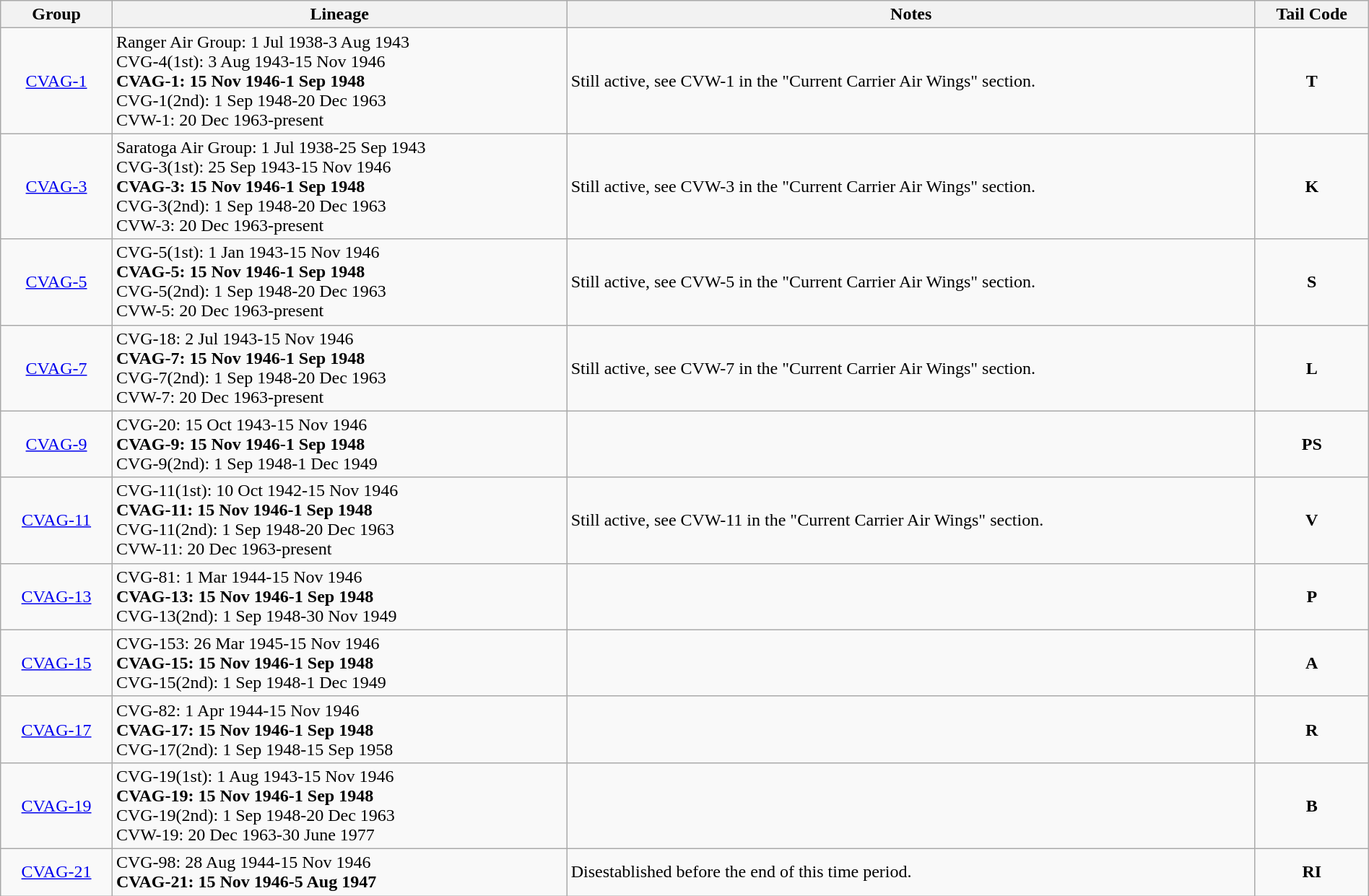<table class="wikitable" width=100% style="text-align: left">
<tr>
<th colspan=1>Group</th>
<th>Lineage</th>
<th>Notes</th>
<th>Tail Code</th>
</tr>
<tr>
<td align=center><a href='#'>CVAG-1</a></td>
<td>Ranger Air Group: 1 Jul 1938-3 Aug 1943<br>CVG-4(1st): 3 Aug 1943-15 Nov 1946<br><strong>CVAG-1: 15 Nov 1946-1 Sep 1948</strong><br>CVG-1(2nd): 1 Sep 1948-20 Dec 1963<br>CVW-1: 20 Dec 1963-present</td>
<td>Still active, see CVW-1 in the "Current Carrier Air Wings" section.</td>
<td align=center><strong>T</strong></td>
</tr>
<tr>
<td align=center><a href='#'>CVAG-3</a></td>
<td style="white-space: nowrap;">Saratoga Air Group: 1 Jul 1938-25 Sep 1943<br>CVG-3(1st): 25 Sep 1943-15 Nov 1946<br><strong>CVAG-3: 15 Nov 1946-1 Sep 1948</strong><br>CVG-3(2nd): 1 Sep 1948-20 Dec 1963<br>CVW-3: 20 Dec 1963-present</td>
<td>Still active, see CVW-3 in the "Current Carrier Air Wings" section.</td>
<td align=center><strong>K</strong></td>
</tr>
<tr>
<td align=center><a href='#'>CVAG-5</a></td>
<td>CVG-5(1st): 1 Jan 1943-15 Nov 1946<br><strong>CVAG-5: 15 Nov 1946-1 Sep 1948</strong><br>CVG-5(2nd): 1 Sep 1948-20 Dec 1963<br>CVW-5: 20 Dec 1963-present</td>
<td>Still active, see CVW-5 in the "Current Carrier Air Wings" section.</td>
<td align=center><strong>S</strong></td>
</tr>
<tr>
<td align=center><a href='#'>CVAG-7</a></td>
<td>CVG-18: 2 Jul 1943-15 Nov 1946<br><strong>CVAG-7: 15 Nov 1946-1 Sep 1948</strong><br>CVG-7(2nd): 1 Sep 1948-20 Dec 1963<br>CVW-7: 20 Dec 1963-present</td>
<td>Still active, see CVW-7 in the "Current Carrier Air Wings" section.</td>
<td align=center><strong>L</strong></td>
</tr>
<tr>
<td align=center><a href='#'>CVAG-9</a></td>
<td>CVG-20: 15 Oct 1943-15 Nov 1946<br><strong>CVAG-9: 15 Nov 1946-1 Sep 1948</strong><br>CVG-9(2nd): 1 Sep 1948-1 Dec 1949</td>
<td></td>
<td align=center><strong>PS</strong></td>
</tr>
<tr>
<td align=center><a href='#'>CVAG-11</a></td>
<td>CVG-11(1st): 10 Oct 1942-15 Nov 1946<br><strong>CVAG-11: 15 Nov 1946-1 Sep 1948</strong><br>CVG-11(2nd): 1 Sep 1948-20 Dec 1963<br>CVW-11: 20 Dec 1963-present</td>
<td>Still active, see CVW-11 in the "Current Carrier Air Wings" section.</td>
<td align=center><strong>V</strong></td>
</tr>
<tr>
<td align=center><a href='#'>CVAG-13</a></td>
<td>CVG-81: 1 Mar 1944-15 Nov 1946<br><strong>CVAG-13: 15 Nov 1946-1 Sep 1948</strong><br>CVG-13(2nd): 1 Sep 1948-30 Nov 1949</td>
<td></td>
<td align=center><strong>P</strong></td>
</tr>
<tr>
<td align=center><a href='#'>CVAG-15</a></td>
<td>CVG-153: 26 Mar 1945-15 Nov 1946<br><strong>CVAG-15: 15 Nov 1946-1 Sep 1948</strong><br>CVG-15(2nd): 1 Sep 1948-1 Dec 1949</td>
<td></td>
<td align=center><strong>A</strong></td>
</tr>
<tr>
<td align=center><a href='#'>CVAG-17</a></td>
<td>CVG-82: 1 Apr 1944-15 Nov 1946<br><strong>CVAG-17: 15 Nov 1946-1 Sep 1948</strong><br>CVG-17(2nd): 1 Sep 1948-15 Sep 1958</td>
<td></td>
<td align=center><strong>R</strong></td>
</tr>
<tr>
<td align=center><a href='#'>CVAG-19</a></td>
<td>CVG-19(1st): 1 Aug 1943-15 Nov 1946<br><strong>CVAG-19: 15 Nov 1946-1 Sep 1948</strong><br>CVG-19(2nd): 1 Sep 1948-20 Dec 1963<br>CVW-19: 20 Dec 1963-30 June 1977</td>
<td></td>
<td align=center><strong>B</strong></td>
</tr>
<tr>
<td align=center><a href='#'>CVAG-21</a></td>
<td>CVG-98: 28 Aug 1944-15 Nov 1946<br><strong>CVAG-21: 15 Nov 1946-5 Aug 1947</strong></td>
<td>Disestablished before the end of this time period.</td>
<td align=center><strong>RI</strong></td>
</tr>
</table>
